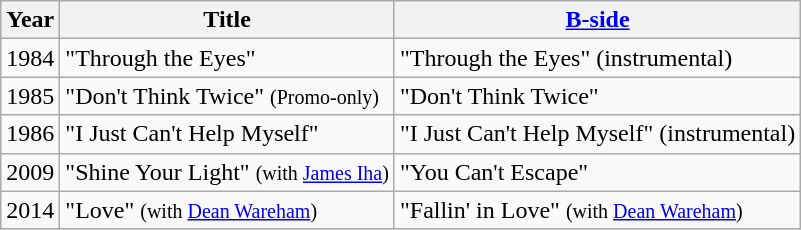<table class="wikitable sortable">
<tr>
<th>Year</th>
<th>Title</th>
<th><a href='#'>B-side</a></th>
</tr>
<tr style="vertical-align:top;">
<td style="text-align:left; ">1984</td>
<td style="text-align:left; ">"Through the Eyes"</td>
<td style="text-align:left; ">"Through the Eyes" (instrumental)</td>
</tr>
<tr>
<td style="text-align:left; ">1985</td>
<td style="text-align:left; ">"Don't Think Twice" <small>(Promo-only)</small></td>
<td style="text-align:left; ">"Don't Think Twice"</td>
</tr>
<tr>
<td style="text-align:left; ">1986</td>
<td style="text-align:left; ">"I Just Can't Help Myself"</td>
<td style="text-align:left; ">"I Just Can't Help Myself" (instrumental)</td>
</tr>
<tr>
<td style="text-align:left; ">2009</td>
<td style="text-align:left; ">"Shine Your Light" <small>(with <a href='#'>James Iha</a>)</small></td>
<td style="text-align:left; ">"You Can't Escape"</td>
</tr>
<tr>
<td style="text-align:left; ">2014</td>
<td style="text-align:left; ">"Love" <small>(with <a href='#'>Dean Wareham</a>)</small></td>
<td style="text-align:left; ">"Fallin' in Love" <small>(with <a href='#'>Dean Wareham</a>)</small></td>
</tr>
</table>
